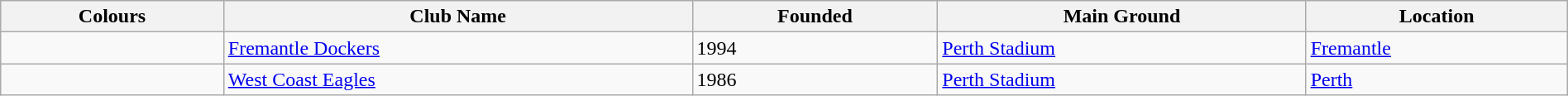<table class="wikitable" style="width:100%">
<tr>
<th>Colours</th>
<th>Club Name</th>
<th>Founded</th>
<th>Main Ground</th>
<th>Location</th>
</tr>
<tr>
<td></td>
<td><a href='#'>Fremantle Dockers</a></td>
<td>1994</td>
<td><a href='#'>Perth Stadium</a></td>
<td><a href='#'>Fremantle</a></td>
</tr>
<tr>
<td></td>
<td><a href='#'>West Coast Eagles</a></td>
<td>1986</td>
<td><a href='#'>Perth Stadium</a></td>
<td><a href='#'>Perth</a></td>
</tr>
</table>
